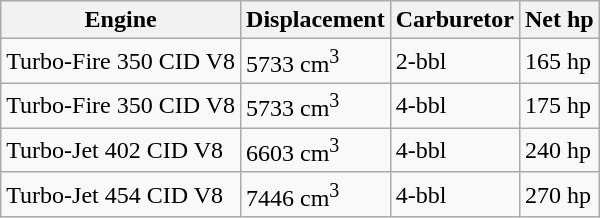<table class="wikitable">
<tr>
<th>Engine</th>
<th>Displacement</th>
<th>Carburetor</th>
<th>Net hp</th>
</tr>
<tr>
<td>Turbo-Fire 350 CID V8</td>
<td>5733 cm<sup>3</sup></td>
<td>2-bbl</td>
<td>165 hp</td>
</tr>
<tr>
<td>Turbo-Fire 350 CID V8</td>
<td>5733 cm<sup>3</sup></td>
<td>4-bbl</td>
<td>175 hp</td>
</tr>
<tr>
<td>Turbo-Jet 402 CID V8</td>
<td>6603 cm<sup>3</sup></td>
<td>4-bbl</td>
<td>240 hp</td>
</tr>
<tr>
<td>Turbo-Jet 454 CID V8</td>
<td>7446 cm<sup>3</sup></td>
<td>4-bbl</td>
<td>270 hp</td>
</tr>
</table>
